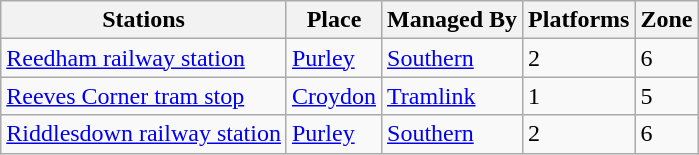<table class="wikitable">
<tr>
<th>Stations</th>
<th>Place</th>
<th>Managed By</th>
<th>Platforms</th>
<th>Zone</th>
</tr>
<tr>
<td><a href='#'>Reedham railway station</a></td>
<td><a href='#'>Purley</a></td>
<td><a href='#'>Southern</a></td>
<td>2</td>
<td>6</td>
</tr>
<tr>
<td><a href='#'>Reeves Corner tram stop</a></td>
<td><a href='#'>Croydon</a></td>
<td><a href='#'>Tramlink</a></td>
<td>1</td>
<td>5</td>
</tr>
<tr>
<td><a href='#'>Riddlesdown railway station</a></td>
<td><a href='#'>Purley</a></td>
<td><a href='#'>Southern</a></td>
<td>2</td>
<td>6</td>
</tr>
</table>
